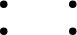<table border="0" cellpadding="2">
<tr valign="top">
<td><br><ul><li></li><li></li></ul></td>
<td><br><ul><li></li><li> <em></em></li></ul></td>
</tr>
</table>
